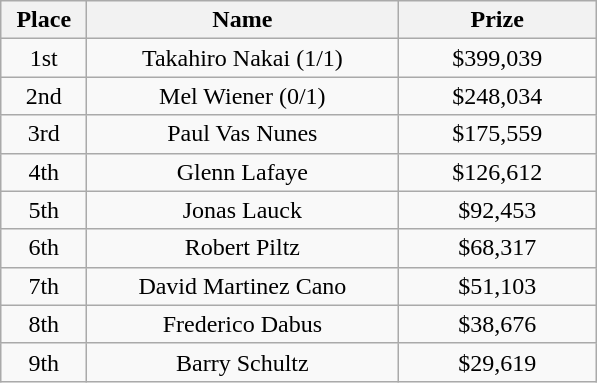<table class="wikitable">
<tr>
<th width="50">Place</th>
<th width="200">Name</th>
<th width="125">Prize</th>
</tr>
<tr>
<td align = "center">1st</td>
<td align = "center">Takahiro Nakai (1/1)</td>
<td align = "center">$399,039</td>
</tr>
<tr>
<td align = "center">2nd</td>
<td align = "center">Mel Wiener (0/1)</td>
<td align = "center">$248,034</td>
</tr>
<tr>
<td align = "center">3rd</td>
<td align = "center">Paul Vas Nunes</td>
<td align = "center">$175,559</td>
</tr>
<tr>
<td align = "center">4th</td>
<td align = "center">Glenn Lafaye</td>
<td align = "center">$126,612</td>
</tr>
<tr>
<td align = "center">5th</td>
<td align = "center">Jonas Lauck</td>
<td align = "center">$92,453</td>
</tr>
<tr>
<td align = "center">6th</td>
<td align = "center">Robert Piltz</td>
<td align = "center">$68,317</td>
</tr>
<tr>
<td align = "center">7th</td>
<td align = "center">David Martinez Cano</td>
<td align = "center">$51,103</td>
</tr>
<tr>
<td align = "center">8th</td>
<td align = "center">Frederico Dabus</td>
<td align = "center">$38,676</td>
</tr>
<tr>
<td align = "center">9th</td>
<td align = "center">Barry Schultz</td>
<td align = "center">$29,619</td>
</tr>
</table>
